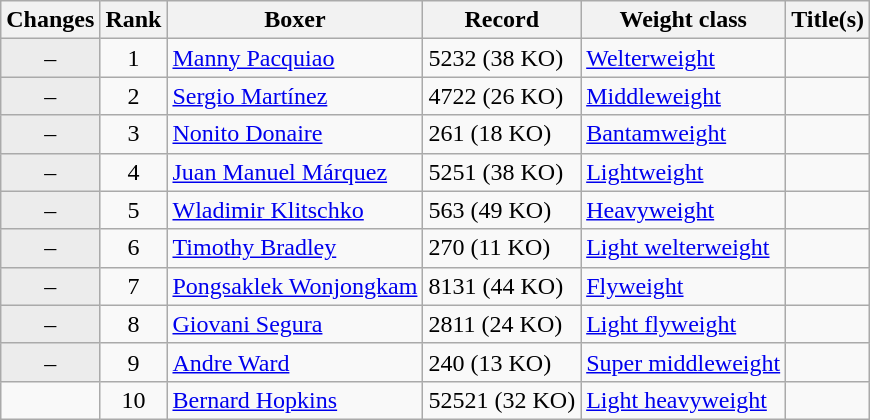<table class="wikitable ">
<tr>
<th>Changes</th>
<th>Rank</th>
<th>Boxer</th>
<th>Record</th>
<th>Weight class</th>
<th>Title(s)</th>
</tr>
<tr>
<td align=center bgcolor=#ECECEC>–</td>
<td align=center>1</td>
<td><a href='#'>Manny Pacquiao</a></td>
<td>5232 (38 KO)</td>
<td><a href='#'>Welterweight</a></td>
<td></td>
</tr>
<tr>
<td align=center bgcolor=#ECECEC>–</td>
<td align=center>2</td>
<td><a href='#'>Sergio Martínez</a></td>
<td>4722 (26 KO)</td>
<td><a href='#'>Middleweight</a></td>
<td></td>
</tr>
<tr>
<td align=center bgcolor=#ECECEC>–</td>
<td align=center>3</td>
<td><a href='#'>Nonito Donaire</a></td>
<td>261 (18 KO)</td>
<td><a href='#'>Bantamweight</a></td>
<td></td>
</tr>
<tr>
<td align=center bgcolor=#ECECEC>–</td>
<td align=center>4</td>
<td><a href='#'>Juan Manuel Márquez</a></td>
<td>5251 (38 KO)</td>
<td><a href='#'>Lightweight</a></td>
<td></td>
</tr>
<tr>
<td align=center bgcolor=#ECECEC>–</td>
<td align=center>5</td>
<td><a href='#'>Wladimir Klitschko</a></td>
<td>563 (49 KO)</td>
<td><a href='#'>Heavyweight</a></td>
<td></td>
</tr>
<tr>
<td align=center bgcolor=#ECECEC>–</td>
<td align=center>6</td>
<td><a href='#'>Timothy Bradley</a></td>
<td>270 (11 KO)</td>
<td><a href='#'>Light welterweight</a></td>
<td></td>
</tr>
<tr>
<td align=center bgcolor=#ECECEC>–</td>
<td align=center>7</td>
<td><a href='#'>Pongsaklek Wonjongkam</a></td>
<td>8131 (44 KO)</td>
<td><a href='#'>Flyweight</a></td>
<td></td>
</tr>
<tr>
<td align=center bgcolor=#ECECEC>–</td>
<td align=center>8</td>
<td><a href='#'>Giovani Segura</a></td>
<td>2811 (24 KO)</td>
<td><a href='#'>Light flyweight</a></td>
<td></td>
</tr>
<tr>
<td align=center bgcolor=#ECECEC>–</td>
<td align=center>9</td>
<td><a href='#'>Andre Ward</a></td>
<td>240 (13 KO)</td>
<td><a href='#'>Super middleweight</a></td>
<td></td>
</tr>
<tr>
<td align=center></td>
<td align=center>10</td>
<td><a href='#'>Bernard Hopkins</a></td>
<td>52521 (32 KO)</td>
<td><a href='#'>Light heavyweight</a></td>
<td></td>
</tr>
</table>
